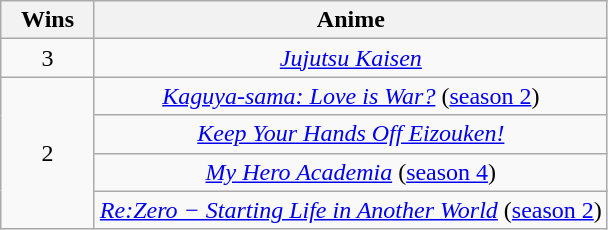<table class="wikitable" style="text-align: center">
<tr>
<th scope="col" width="55">Wins</th>
<th scope="col" align="center">Anime</th>
</tr>
<tr>
<td>3</td>
<td><em><a href='#'>Jujutsu Kaisen</a></em></td>
</tr>
<tr>
<td rowspan="4">2</td>
<td><em><a href='#'>Kaguya-sama: Love is War?</a></em> (<a href='#'>season 2</a>)</td>
</tr>
<tr>
<td><em><a href='#'>Keep Your Hands Off Eizouken!</a></em></td>
</tr>
<tr>
<td><em><a href='#'>My Hero Academia</a></em> (<a href='#'>season 4</a>)</td>
</tr>
<tr>
<td><em><a href='#'>Re:Zero − Starting Life in Another World</a></em> (<a href='#'>season 2</a>)</td>
</tr>
</table>
